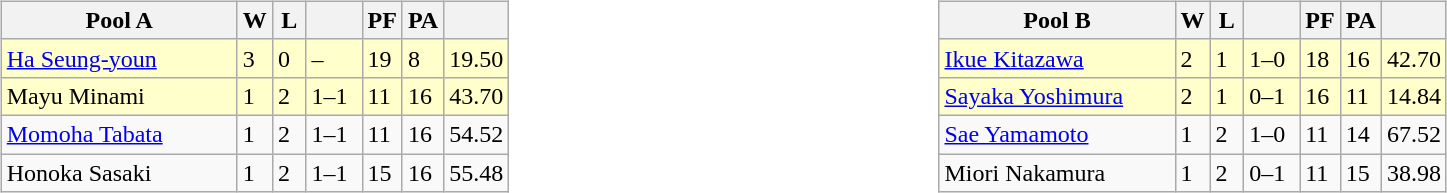<table>
<tr>
<td valign=top width=10%><br><table class=wikitable>
<tr>
<th width=150>Pool A</th>
<th width=15>W</th>
<th width=15>L</th>
<th width=30></th>
<th width=15>PF</th>
<th width=15>PA</th>
<th width=20></th>
</tr>
<tr bgcolor=#ffffcc>
<td> <a href='#'>Ha Seung-youn</a></td>
<td>3</td>
<td>0</td>
<td>–</td>
<td>19</td>
<td>8</td>
<td>19.50</td>
</tr>
<tr bgcolor=#ffffcc>
<td> Mayu Minami</td>
<td>1</td>
<td>2</td>
<td>1–1</td>
<td>11</td>
<td>16</td>
<td>43.70</td>
</tr>
<tr>
<td> <a href='#'>Momoha Tabata</a></td>
<td>1</td>
<td>2</td>
<td>1–1</td>
<td>11</td>
<td>16</td>
<td>54.52</td>
</tr>
<tr>
<td> Honoka Sasaki</td>
<td>1</td>
<td>2</td>
<td>1–1</td>
<td>15</td>
<td>16</td>
<td>55.48</td>
</tr>
</table>
</td>
<td valign=top width=10%><br><table class=wikitable>
<tr>
<th width=150>Pool B</th>
<th width=15>W</th>
<th width=15>L</th>
<th width=30></th>
<th width=15>PF</th>
<th width=15>PA</th>
<th width=20></th>
</tr>
<tr bgcolor=#ffffcc>
<td> <a href='#'>Ikue Kitazawa</a></td>
<td>2</td>
<td>1</td>
<td>1–0</td>
<td>18</td>
<td>16</td>
<td>42.70</td>
</tr>
<tr bgcolor=#ffffcc>
<td> <a href='#'>Sayaka Yoshimura</a></td>
<td>2</td>
<td>1</td>
<td>0–1</td>
<td>16</td>
<td>11</td>
<td>14.84</td>
</tr>
<tr>
<td> <a href='#'>Sae Yamamoto</a></td>
<td>1</td>
<td>2</td>
<td>1–0</td>
<td>11</td>
<td>14</td>
<td>67.52</td>
</tr>
<tr>
<td> Miori Nakamura</td>
<td>1</td>
<td>2</td>
<td>0–1</td>
<td>11</td>
<td>15</td>
<td>38.98</td>
</tr>
</table>
</td>
</tr>
</table>
